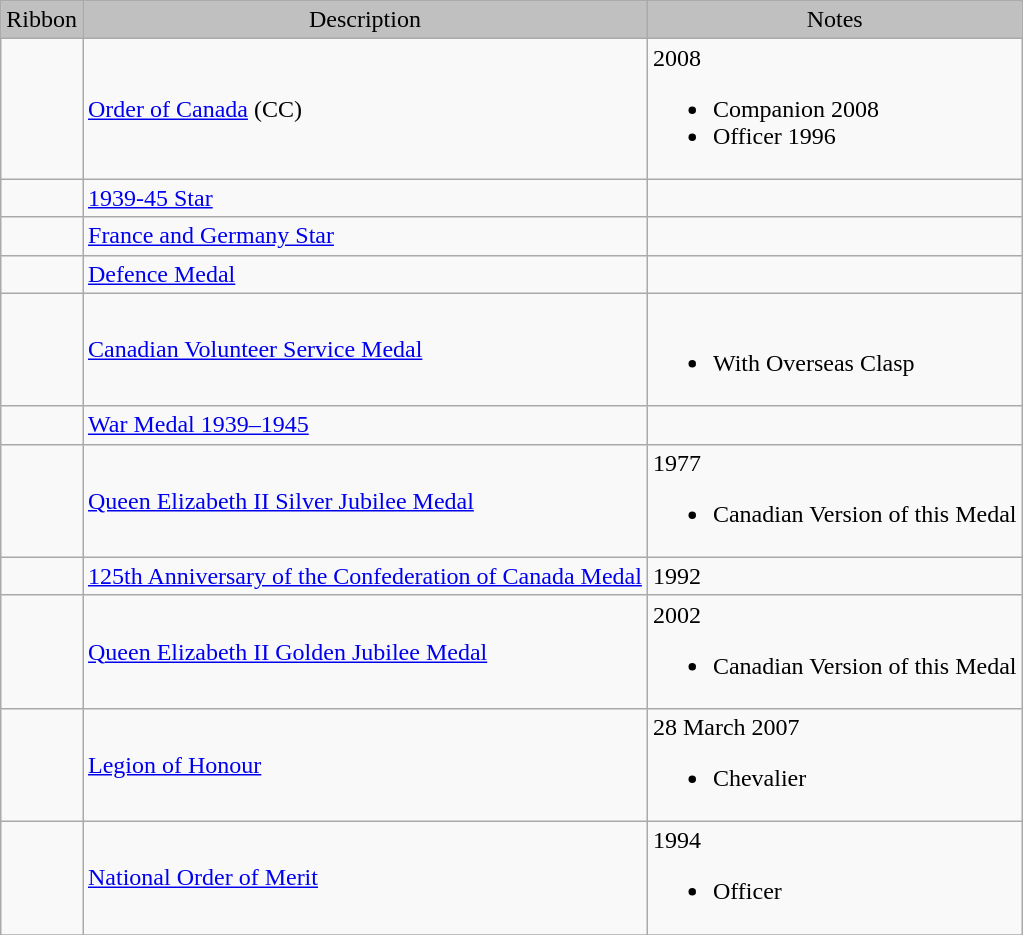<table class="wikitable">
<tr bgcolor="silver" align="center">
<td>Ribbon</td>
<td>Description</td>
<td>Notes</td>
</tr>
<tr>
<td></td>
<td><a href='#'>Order of Canada</a> (CC)</td>
<td>2008<br><ul><li>Companion 2008</li><li>Officer 1996</li></ul></td>
</tr>
<tr>
<td></td>
<td><a href='#'>1939-45 Star</a></td>
<td></td>
</tr>
<tr>
<td></td>
<td><a href='#'>France and Germany Star</a></td>
<td></td>
</tr>
<tr>
<td></td>
<td><a href='#'>Defence Medal</a></td>
<td></td>
</tr>
<tr>
<td></td>
<td><a href='#'>Canadian Volunteer Service Medal</a></td>
<td><br><ul><li>With Overseas Clasp</li></ul></td>
</tr>
<tr>
<td></td>
<td><a href='#'>War Medal 1939–1945</a></td>
<td></td>
</tr>
<tr>
<td></td>
<td><a href='#'>Queen Elizabeth II Silver Jubilee Medal</a></td>
<td>1977<br><ul><li>Canadian Version of this Medal</li></ul></td>
</tr>
<tr>
<td></td>
<td><a href='#'>125th Anniversary of the Confederation of Canada Medal</a></td>
<td>1992</td>
</tr>
<tr>
<td></td>
<td><a href='#'>Queen Elizabeth II Golden Jubilee Medal</a></td>
<td>2002<br><ul><li>Canadian Version of this Medal</li></ul></td>
</tr>
<tr>
<td></td>
<td><a href='#'>Legion of Honour</a></td>
<td>28 March 2007<br><ul><li>Chevalier</li></ul></td>
</tr>
<tr>
<td></td>
<td><a href='#'>National Order of Merit</a></td>
<td>1994<br><ul><li>Officer</li></ul></td>
</tr>
<tr>
</tr>
</table>
